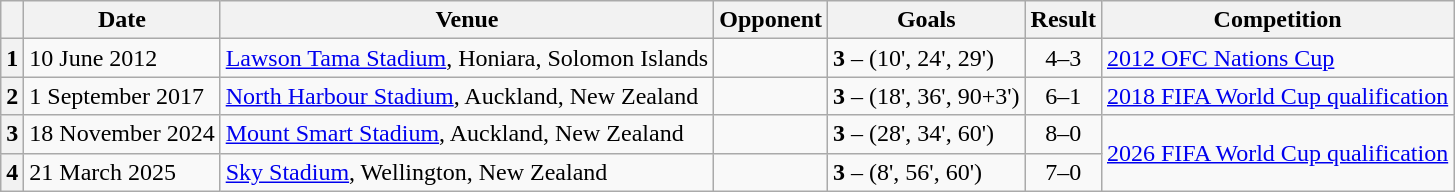<table class="wikitable sortable">
<tr>
<th scope="col"></th>
<th scope="col">Date</th>
<th scope="col">Venue</th>
<th scope="col">Opponent</th>
<th scope="col">Goals</th>
<th scope="col">Result</th>
<th scope="col">Competition</th>
</tr>
<tr>
<th scope="row">1</th>
<td>10 June 2012</td>
<td><a href='#'>Lawson Tama Stadium</a>, Honiara, Solomon Islands</td>
<td data-sort-value="Luxembourg"></td>
<td data-sort-value="15"><strong>3</strong> – (10', 24', 29')</td>
<td style="text-align: center" data-sort-value="2">4–3</td>
<td><a href='#'>2012 OFC Nations Cup</a></td>
</tr>
<tr>
<th scope="row">2</th>
<td>1 September 2017</td>
<td><a href='#'>North Harbour Stadium</a>, Auckland, New Zealand</td>
<td data-sort-value="Romania"></td>
<td data-sort-value="29"><strong>3</strong> – (18', 36', 90+3')</td>
<td style="text-align: center" data-sort-value="1">6–1</td>
<td><a href='#'>2018 FIFA World Cup qualification</a></td>
</tr>
<tr>
<th scope="row">3</th>
<td>18 November 2024</td>
<td><a href='#'>Mount Smart Stadium</a>, Auckland, New Zealand</td>
<td></td>
<td data-sort-value="80"><strong>3</strong> – (28', 34', 60')</td>
<td style="text-align: center" data-sort-value="1">8–0</td>
<td rowspan="2"><a href='#'>2026 FIFA World Cup qualification</a></td>
</tr>
<tr>
<th scope="row">4</th>
<td>21 March 2025</td>
<td><a href='#'>Sky Stadium</a>, Wellington, New Zealand</td>
<td></td>
<td data-sort-value="80"><strong>3</strong> – (8', 56', 60')</td>
<td style="text-align: center" data-sort-value="1">7–0</td>
</tr>
</table>
